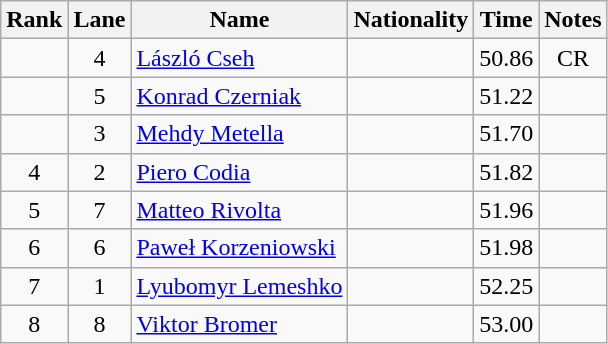<table class="wikitable sortable" style="text-align:center">
<tr>
<th>Rank</th>
<th>Lane</th>
<th>Name</th>
<th>Nationality</th>
<th>Time</th>
<th>Notes</th>
</tr>
<tr>
<td></td>
<td>4</td>
<td align=left><a href='#'>László Cseh</a></td>
<td align=left></td>
<td>50.86</td>
<td>CR</td>
</tr>
<tr>
<td></td>
<td>5</td>
<td align=left><a href='#'>Konrad Czerniak</a></td>
<td align=left></td>
<td>51.22</td>
<td></td>
</tr>
<tr>
<td></td>
<td>3</td>
<td align=left><a href='#'>Mehdy Metella</a></td>
<td align=left></td>
<td>51.70</td>
<td></td>
</tr>
<tr>
<td>4</td>
<td>2</td>
<td align=left><a href='#'>Piero Codia</a></td>
<td align=left></td>
<td>51.82</td>
<td></td>
</tr>
<tr>
<td>5</td>
<td>7</td>
<td align=left><a href='#'>Matteo Rivolta</a></td>
<td align=left></td>
<td>51.96</td>
<td></td>
</tr>
<tr>
<td>6</td>
<td>6</td>
<td align=left><a href='#'>Paweł Korzeniowski</a></td>
<td align=left></td>
<td>51.98</td>
<td></td>
</tr>
<tr>
<td>7</td>
<td>1</td>
<td align=left><a href='#'>Lyubomyr Lemeshko</a></td>
<td align=left></td>
<td>52.25</td>
<td></td>
</tr>
<tr>
<td>8</td>
<td>8</td>
<td align=left><a href='#'>Viktor Bromer</a></td>
<td align=left></td>
<td>53.00</td>
<td></td>
</tr>
</table>
